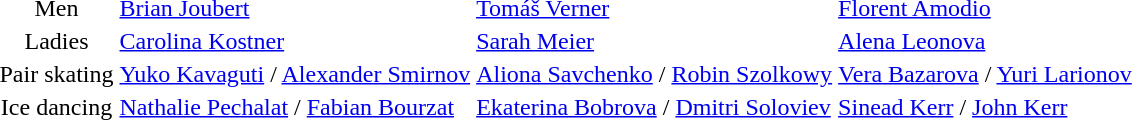<table>
<tr>
<td align=center>Men</td>
<td> <a href='#'>Brian Joubert</a></td>
<td> <a href='#'>Tomáš Verner</a></td>
<td> <a href='#'>Florent Amodio</a></td>
</tr>
<tr>
<td align=center>Ladies</td>
<td> <a href='#'>Carolina Kostner</a></td>
<td> <a href='#'>Sarah Meier</a></td>
<td> <a href='#'>Alena Leonova</a></td>
</tr>
<tr>
<td align=center>Pair skating</td>
<td> <a href='#'>Yuko Kavaguti</a> / <a href='#'>Alexander Smirnov</a></td>
<td> <a href='#'>Aliona Savchenko</a> / <a href='#'>Robin Szolkowy</a></td>
<td> <a href='#'>Vera Bazarova</a> / <a href='#'>Yuri Larionov</a></td>
</tr>
<tr>
<td align=center>Ice dancing</td>
<td> <a href='#'>Nathalie Pechalat</a> / <a href='#'>Fabian Bourzat</a></td>
<td> <a href='#'>Ekaterina Bobrova</a> / <a href='#'>Dmitri Soloviev</a></td>
<td> <a href='#'>Sinead Kerr</a> / <a href='#'>John Kerr</a></td>
</tr>
</table>
